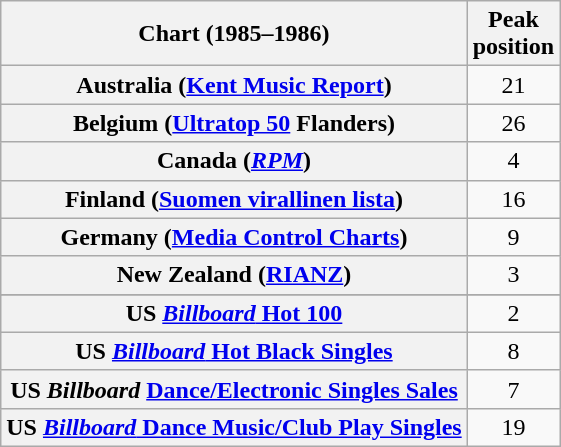<table class="wikitable sortable plainrowheaders">
<tr>
<th>Chart (1985–1986)</th>
<th>Peak<br>position</th>
</tr>
<tr>
<th scope="row">Australia (<a href='#'>Kent Music Report</a>)</th>
<td style="text-align:center;">21</td>
</tr>
<tr>
<th scope="row">Belgium (<a href='#'>Ultratop 50</a> Flanders)</th>
<td align="center">26</td>
</tr>
<tr>
<th scope="row">Canada (<em><a href='#'>RPM</a></em>)</th>
<td align="center">4</td>
</tr>
<tr>
<th scope="row">Finland (<a href='#'>Suomen virallinen lista</a>)</th>
<td align="center">16</td>
</tr>
<tr>
<th scope="row">Germany (<a href='#'>Media Control Charts</a>)</th>
<td align="center">9</td>
</tr>
<tr>
<th scope="row">New Zealand (<a href='#'>RIANZ</a>)</th>
<td align="center">3</td>
</tr>
<tr>
</tr>
<tr>
<th scope="row">US <a href='#'><em>Billboard</em> Hot 100</a></th>
<td align="center">2</td>
</tr>
<tr>
<th scope="row">US <a href='#'><em>Billboard</em> Hot Black Singles</a></th>
<td align="center">8</td>
</tr>
<tr>
<th scope="row">US <em>Billboard</em> <a href='#'>Dance/Electronic Singles Sales</a></th>
<td align="center">7</td>
</tr>
<tr>
<th scope="row">US <a href='#'><em>Billboard</em> Dance Music/Club Play Singles</a></th>
<td align="center">19</td>
</tr>
</table>
